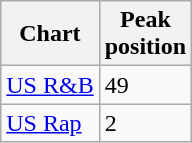<table class="wikitable sortable plainrowheaders">
<tr>
<th scope="col">Chart</th>
<th scope="col">Peak<br>position</th>
</tr>
<tr>
<td><a href='#'>US R&B</a></td>
<td>49</td>
</tr>
<tr>
<td><a href='#'>US Rap</a></td>
<td>2</td>
</tr>
</table>
